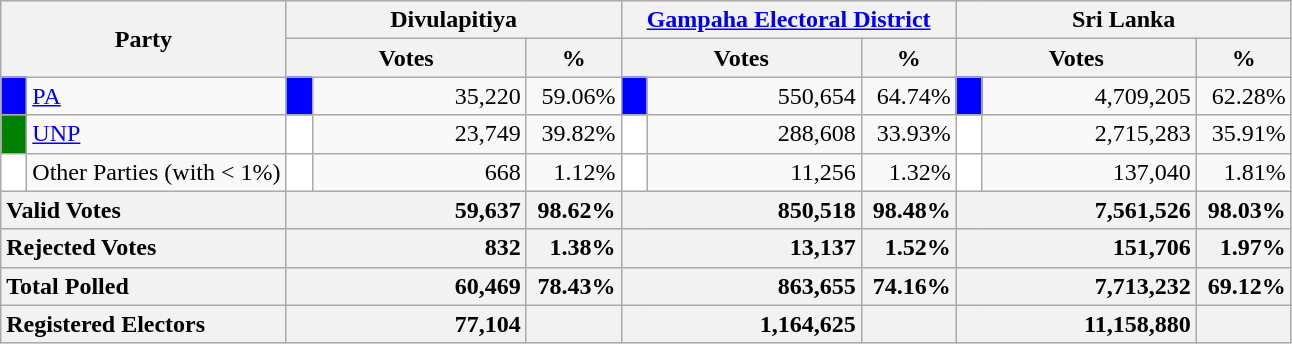<table class="wikitable">
<tr>
<th colspan="2" width="144px"rowspan="2">Party</th>
<th colspan="3" width="216px">Divulapitiya</th>
<th colspan="3" width="216px"><a href='#'>Gampaha Electoral District</a></th>
<th colspan="3" width="216px">Sri Lanka</th>
</tr>
<tr>
<th colspan="2" width="144px">Votes</th>
<th>%</th>
<th colspan="2" width="144px">Votes</th>
<th>%</th>
<th colspan="2" width="144px">Votes</th>
<th>%</th>
</tr>
<tr>
<td style="background-color:blue;" width="10px"></td>
<td style="text-align:left;"><a href='#'>PA</a></td>
<td style="background-color:blue;" width="10px"></td>
<td style="text-align:right;">35,220</td>
<td style="text-align:right;">59.06%</td>
<td style="background-color:blue;" width="10px"></td>
<td style="text-align:right;">550,654</td>
<td style="text-align:right;">64.74%</td>
<td style="background-color:blue;" width="10px"></td>
<td style="text-align:right;">4,709,205</td>
<td style="text-align:right;">62.28%</td>
</tr>
<tr>
<td style="background-color:green;" width="10px"></td>
<td style="text-align:left;"><a href='#'>UNP</a></td>
<td style="background-color:white;" width="10px"></td>
<td style="text-align:right;">23,749</td>
<td style="text-align:right;">39.82%</td>
<td style="background-color:white;" width="10px"></td>
<td style="text-align:right;">288,608</td>
<td style="text-align:right;">33.93%</td>
<td style="background-color:white;" width="10px"></td>
<td style="text-align:right;">2,715,283</td>
<td style="text-align:right;">35.91%</td>
</tr>
<tr>
<td style="background-color:white;" width="10px"></td>
<td style="text-align:left;">Other Parties (with < 1%)</td>
<td style="background-color:white;" width="10px"></td>
<td style="text-align:right;">668</td>
<td style="text-align:right;">1.12%</td>
<td style="background-color:white;" width="10px"></td>
<td style="text-align:right;">11,256</td>
<td style="text-align:right;">1.32%</td>
<td style="background-color:white;" width="10px"></td>
<td style="text-align:right;">137,040</td>
<td style="text-align:right;">1.81%</td>
</tr>
<tr>
<th colspan="2" width="144px"style="text-align:left;">Valid Votes</th>
<th style="text-align:right;"colspan="2" width="144px">59,637</th>
<th style="text-align:right;">98.62%</th>
<th style="text-align:right;"colspan="2" width="144px">850,518</th>
<th style="text-align:right;">98.48%</th>
<th style="text-align:right;"colspan="2" width="144px">7,561,526</th>
<th style="text-align:right;">98.03%</th>
</tr>
<tr>
<th colspan="2" width="144px"style="text-align:left;">Rejected Votes</th>
<th style="text-align:right;"colspan="2" width="144px">832</th>
<th style="text-align:right;">1.38%</th>
<th style="text-align:right;"colspan="2" width="144px">13,137</th>
<th style="text-align:right;">1.52%</th>
<th style="text-align:right;"colspan="2" width="144px">151,706</th>
<th style="text-align:right;">1.97%</th>
</tr>
<tr>
<th colspan="2" width="144px"style="text-align:left;">Total Polled</th>
<th style="text-align:right;"colspan="2" width="144px">60,469</th>
<th style="text-align:right;">78.43%</th>
<th style="text-align:right;"colspan="2" width="144px">863,655</th>
<th style="text-align:right;">74.16%</th>
<th style="text-align:right;"colspan="2" width="144px">7,713,232</th>
<th style="text-align:right;">69.12%</th>
</tr>
<tr>
<th colspan="2" width="144px"style="text-align:left;">Registered Electors</th>
<th style="text-align:right;"colspan="2" width="144px">77,104</th>
<th></th>
<th style="text-align:right;"colspan="2" width="144px">1,164,625</th>
<th></th>
<th style="text-align:right;"colspan="2" width="144px">11,158,880</th>
<th></th>
</tr>
</table>
